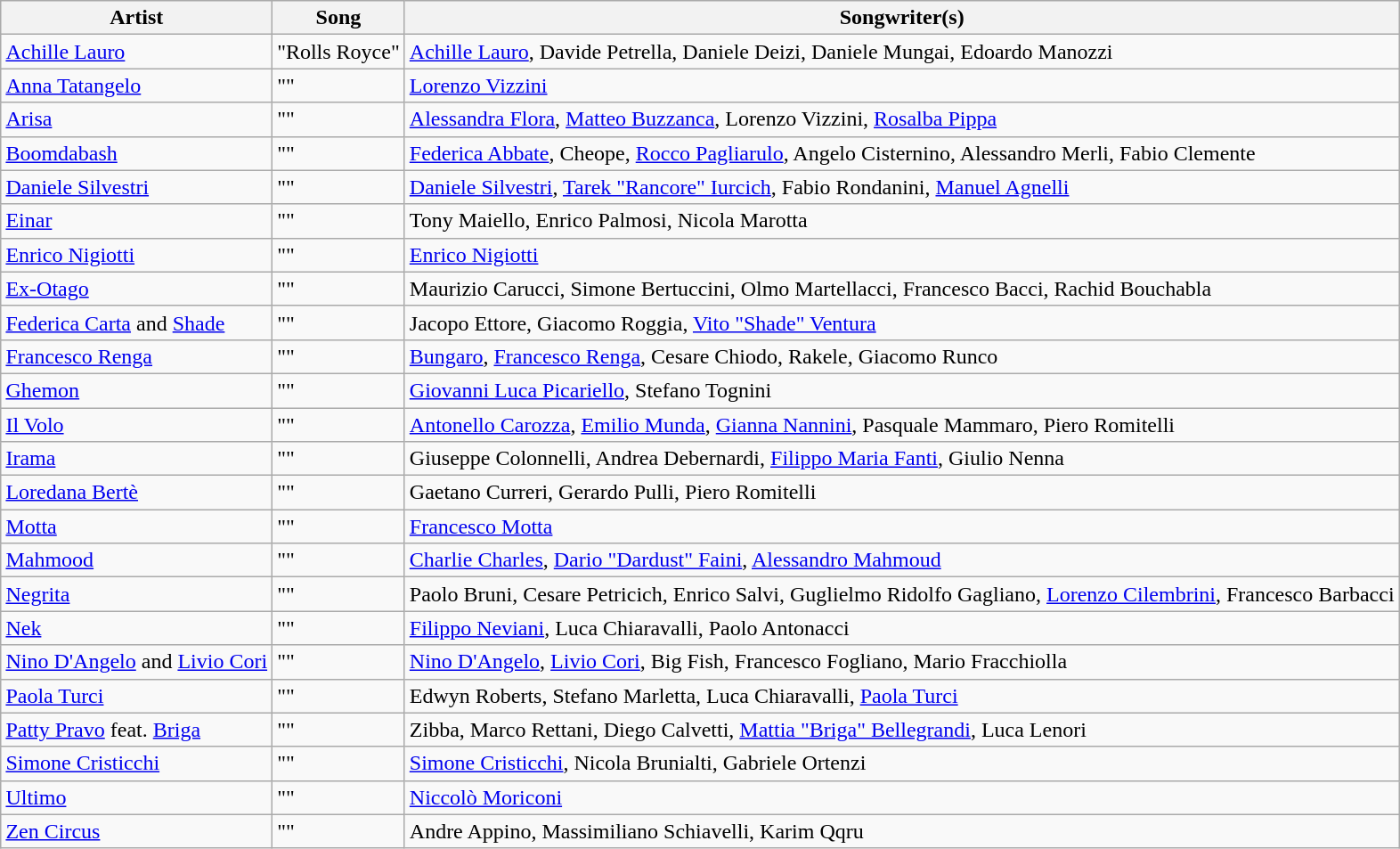<table class="wikitable sortable" style="margin: 1em auto 1em auto">
<tr>
<th>Artist</th>
<th>Song</th>
<th class="unsortable">Songwriter(s)</th>
</tr>
<tr>
<td><a href='#'>Achille Lauro</a></td>
<td>"Rolls Royce"</td>
<td><a href='#'>Achille Lauro</a>, Davide Petrella, Daniele Deizi, Daniele Mungai, Edoardo Manozzi</td>
</tr>
<tr>
<td><a href='#'>Anna Tatangelo</a></td>
<td>""</td>
<td><a href='#'>Lorenzo Vizzini</a></td>
</tr>
<tr>
<td><a href='#'>Arisa</a></td>
<td>""</td>
<td><a href='#'>Alessandra Flora</a>, <a href='#'>Matteo Buzzanca</a>, Lorenzo Vizzini, <a href='#'>Rosalba Pippa</a></td>
</tr>
<tr>
<td><a href='#'>Boomdabash</a></td>
<td>""</td>
<td><a href='#'>Federica Abbate</a>, Cheope, <a href='#'>Rocco Pagliarulo</a>, Angelo Cisternino, Alessandro Merli, Fabio Clemente</td>
</tr>
<tr>
<td><a href='#'>Daniele Silvestri</a></td>
<td>""</td>
<td><a href='#'>Daniele Silvestri</a>, <a href='#'>Tarek "Rancore" Iurcich</a>, Fabio Rondanini, <a href='#'>Manuel Agnelli</a></td>
</tr>
<tr>
<td><a href='#'>Einar</a></td>
<td>""</td>
<td>Tony Maiello, Enrico Palmosi, Nicola Marotta</td>
</tr>
<tr>
<td><a href='#'>Enrico Nigiotti</a></td>
<td>""</td>
<td><a href='#'>Enrico Nigiotti</a></td>
</tr>
<tr>
<td><a href='#'>Ex-Otago</a></td>
<td>""</td>
<td>Maurizio Carucci, Simone Bertuccini, Olmo Martellacci, Francesco Bacci, Rachid Bouchabla</td>
</tr>
<tr>
<td><a href='#'>Federica Carta</a> and <a href='#'>Shade</a></td>
<td>""</td>
<td>Jacopo Ettore, Giacomo Roggia, <a href='#'>Vito "Shade" Ventura</a></td>
</tr>
<tr>
<td><a href='#'>Francesco Renga</a></td>
<td>""</td>
<td><a href='#'>Bungaro</a>, <a href='#'>Francesco Renga</a>, Cesare Chiodo, Rakele, Giacomo Runco</td>
</tr>
<tr>
<td><a href='#'>Ghemon</a></td>
<td>""</td>
<td><a href='#'>Giovanni Luca Picariello</a>, Stefano Tognini</td>
</tr>
<tr>
<td><a href='#'>Il Volo</a></td>
<td>""</td>
<td><a href='#'>Antonello Carozza</a>, <a href='#'>Emilio Munda</a>, <a href='#'>Gianna Nannini</a>, Pasquale Mammaro, Piero Romitelli</td>
</tr>
<tr>
<td><a href='#'>Irama</a></td>
<td>""</td>
<td>Giuseppe Colonnelli, Andrea Debernardi, <a href='#'>Filippo Maria Fanti</a>, Giulio Nenna</td>
</tr>
<tr>
<td><a href='#'>Loredana Bertè</a></td>
<td>""</td>
<td>Gaetano Curreri, Gerardo Pulli, Piero Romitelli</td>
</tr>
<tr>
<td><a href='#'>Motta</a></td>
<td>""</td>
<td><a href='#'>Francesco Motta</a></td>
</tr>
<tr>
<td><a href='#'>Mahmood</a></td>
<td>""</td>
<td><a href='#'>Charlie Charles</a>, <a href='#'>Dario "Dardust" Faini</a>, <a href='#'>Alessandro Mahmoud</a></td>
</tr>
<tr>
<td><a href='#'>Negrita</a></td>
<td>""</td>
<td>Paolo Bruni, Cesare Petricich, Enrico Salvi, Guglielmo Ridolfo Gagliano, <a href='#'>Lorenzo Cilembrini</a>, Francesco Barbacci</td>
</tr>
<tr>
<td><a href='#'>Nek</a></td>
<td>""</td>
<td><a href='#'>Filippo Neviani</a>, Luca Chiaravalli, Paolo Antonacci</td>
</tr>
<tr>
<td><a href='#'>Nino D'Angelo</a> and <a href='#'>Livio Cori</a></td>
<td>""</td>
<td><a href='#'>Nino D'Angelo</a>, <a href='#'>Livio Cori</a>, Big Fish, Francesco Fogliano, Mario Fracchiolla</td>
</tr>
<tr>
<td><a href='#'>Paola Turci</a></td>
<td>""</td>
<td>Edwyn Roberts, Stefano Marletta, Luca Chiaravalli, <a href='#'>Paola Turci</a></td>
</tr>
<tr>
<td><a href='#'>Patty Pravo</a> feat. <a href='#'>Briga</a></td>
<td>""</td>
<td>Zibba, Marco Rettani, Diego Calvetti, <a href='#'>Mattia "Briga" Bellegrandi</a>, Luca Lenori</td>
</tr>
<tr>
<td><a href='#'>Simone Cristicchi</a></td>
<td>""</td>
<td><a href='#'>Simone Cristicchi</a>, Nicola Brunialti, Gabriele Ortenzi</td>
</tr>
<tr>
<td><a href='#'>Ultimo</a></td>
<td>""</td>
<td><a href='#'>Niccolò Moriconi</a></td>
</tr>
<tr>
<td><a href='#'>Zen Circus</a></td>
<td>""</td>
<td>Andre Appino, Massimiliano Schiavelli, Karim Qqru</td>
</tr>
</table>
